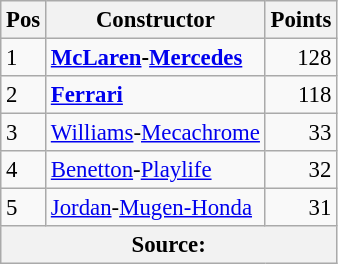<table class="wikitable" style="font-size:95%;">
<tr>
<th>Pos</th>
<th>Constructor</th>
<th>Points</th>
</tr>
<tr>
<td>1</td>
<td> <strong><a href='#'>McLaren</a>-<a href='#'>Mercedes</a></strong></td>
<td align="right">128</td>
</tr>
<tr>
<td>2</td>
<td> <strong><a href='#'>Ferrari</a></strong></td>
<td align="right">118</td>
</tr>
<tr>
<td>3</td>
<td> <a href='#'>Williams</a>-<a href='#'>Mecachrome</a></td>
<td align="right">33</td>
</tr>
<tr>
<td>4</td>
<td> <a href='#'>Benetton</a>-<a href='#'>Playlife</a></td>
<td align="right">32</td>
</tr>
<tr>
<td>5</td>
<td> <a href='#'>Jordan</a>-<a href='#'>Mugen-Honda</a></td>
<td align="right">31</td>
</tr>
<tr>
<th colspan=4>Source: </th>
</tr>
</table>
